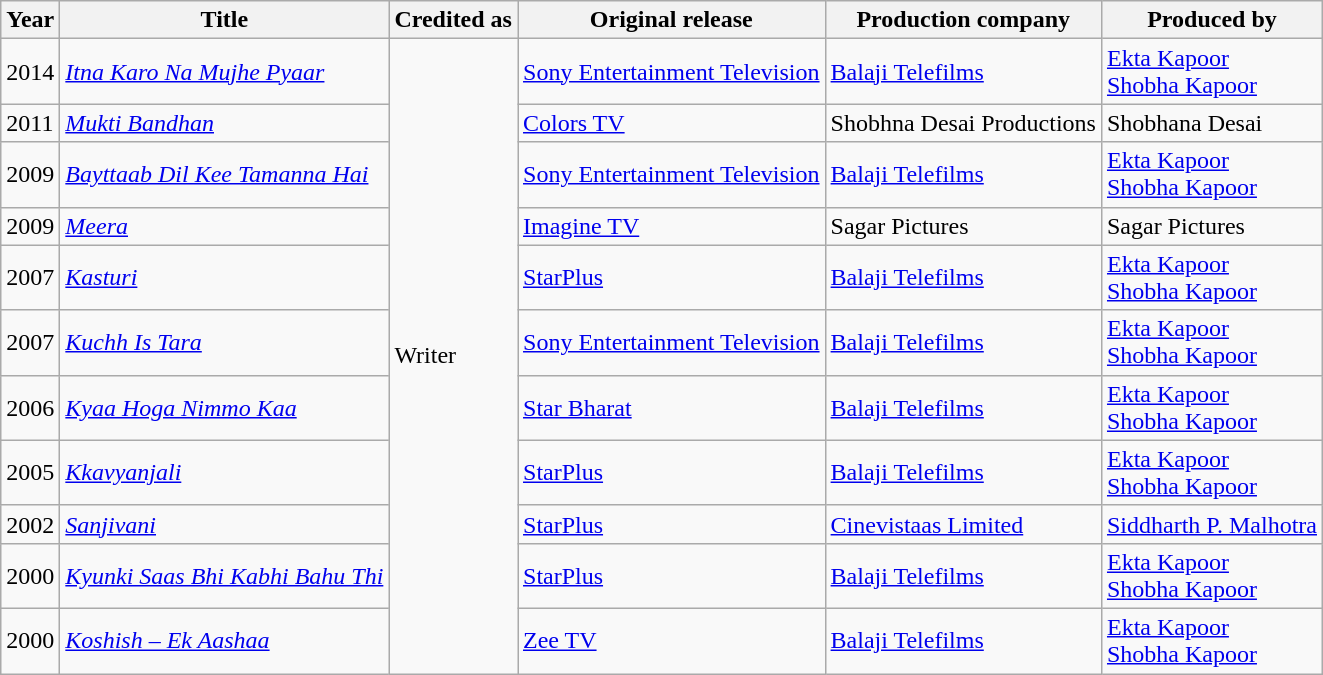<table class="wikitable sortable">
<tr>
<th>Year</th>
<th><strong>Title</strong></th>
<th>Credited as</th>
<th><strong>Original release</strong></th>
<th><strong>Production company</strong></th>
<th>Produced by</th>
</tr>
<tr>
<td>2014</td>
<td><em><a href='#'>Itna Karo Na Mujhe Pyaar</a></em></td>
<td rowspan="11">Writer</td>
<td><a href='#'>Sony Entertainment Television</a></td>
<td><a href='#'>Balaji Telefilms</a></td>
<td><a href='#'>Ekta Kapoor</a><br><a href='#'>Shobha Kapoor</a></td>
</tr>
<tr>
<td>2011</td>
<td><em><a href='#'>Mukti Bandhan</a></em></td>
<td><a href='#'>Colors TV</a></td>
<td>Shobhna Desai Productions</td>
<td>Shobhana Desai</td>
</tr>
<tr>
<td>2009</td>
<td><em><a href='#'>Bayttaab Dil Kee Tamanna Hai</a></em></td>
<td><a href='#'>Sony Entertainment Television</a></td>
<td><a href='#'>Balaji Telefilms</a></td>
<td><a href='#'>Ekta Kapoor</a><br><a href='#'>Shobha Kapoor</a></td>
</tr>
<tr>
<td>2009</td>
<td><a href='#'><em>Meera</em></a></td>
<td><a href='#'>Imagine TV</a></td>
<td>Sagar Pictures</td>
<td>Sagar Pictures</td>
</tr>
<tr>
<td>2007</td>
<td><a href='#'><em>Kasturi</em></a></td>
<td><a href='#'>StarPlus</a></td>
<td><a href='#'>Balaji Telefilms</a></td>
<td><a href='#'>Ekta Kapoor</a><br><a href='#'>Shobha Kapoor</a></td>
</tr>
<tr>
<td>2007</td>
<td><em><a href='#'>Kuchh Is Tara</a></em></td>
<td><a href='#'>Sony Entertainment Television</a></td>
<td><a href='#'>Balaji Telefilms</a></td>
<td><a href='#'>Ekta Kapoor</a><br><a href='#'>Shobha Kapoor</a></td>
</tr>
<tr>
<td>2006</td>
<td><em><a href='#'>Kyaa Hoga Nimmo Kaa</a></em></td>
<td><a href='#'>Star Bharat</a></td>
<td><a href='#'>Balaji Telefilms</a></td>
<td><a href='#'>Ekta Kapoor</a><br><a href='#'>Shobha Kapoor</a></td>
</tr>
<tr>
<td>2005</td>
<td><em><a href='#'>Kkavyanjali</a></em></td>
<td><a href='#'>StarPlus</a></td>
<td><a href='#'>Balaji Telefilms</a></td>
<td><a href='#'>Ekta Kapoor</a><br><a href='#'>Shobha Kapoor</a></td>
</tr>
<tr>
<td>2002</td>
<td><a href='#'><em>Sanjivani</em></a></td>
<td><a href='#'>StarPlus</a></td>
<td><a href='#'>Cinevistaas Limited</a></td>
<td><a href='#'>Siddharth P. Malhotra</a></td>
</tr>
<tr>
<td>2000</td>
<td><em><a href='#'>Kyunki Saas Bhi Kabhi Bahu Thi</a></em></td>
<td><a href='#'>StarPlus</a></td>
<td><a href='#'>Balaji Telefilms</a></td>
<td><a href='#'>Ekta Kapoor</a><br><a href='#'>Shobha Kapoor</a></td>
</tr>
<tr>
<td>2000</td>
<td><em><a href='#'>Koshish – Ek Aashaa</a></em></td>
<td><a href='#'>Zee TV</a></td>
<td><a href='#'>Balaji Telefilms</a></td>
<td><a href='#'>Ekta Kapoor</a><br><a href='#'>Shobha Kapoor</a></td>
</tr>
</table>
